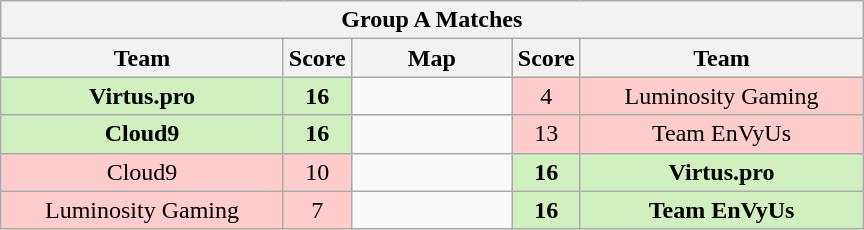<table class="wikitable" style="text-align: center;">
<tr>
<th colspan=5>Group A Matches</th>
</tr>
<tr>
<th width="181px">Team</th>
<th width="20px">Score</th>
<th width="100px">Map</th>
<th width="20px">Score</th>
<th width="181px">Team</th>
</tr>
<tr>
<td style="background: #D0F0C0;"><strong>Virtus.pro</strong></td>
<td style="background: #D0F0C0;"><strong>16</strong></td>
<td></td>
<td style="background: #FFCCCC;">4</td>
<td style="background: #FFCCCC;">Luminosity Gaming</td>
</tr>
<tr>
<td style="background: #D0F0C0;"><strong>Cloud9</strong></td>
<td style="background: #D0F0C0;"><strong>16</strong></td>
<td></td>
<td style="background: #FFCCCC;">13</td>
<td style="background: #FFCCCC;">Team EnVyUs</td>
</tr>
<tr>
<td style="background: #FFCCCC;">Cloud9</td>
<td style="background: #FFCCCC;">10</td>
<td></td>
<td style="background: #D0F0C0;"><strong>16</strong></td>
<td style="background: #D0F0C0;"><strong>Virtus.pro</strong></td>
</tr>
<tr>
<td style="background: #FFCCCC;">Luminosity Gaming</td>
<td style="background: #FFCCCC;">7</td>
<td></td>
<td style="background: #D0F0C0;"><strong>16</strong></td>
<td style="background: #D0F0C0;"><strong>Team EnVyUs</strong></td>
</tr>
</table>
